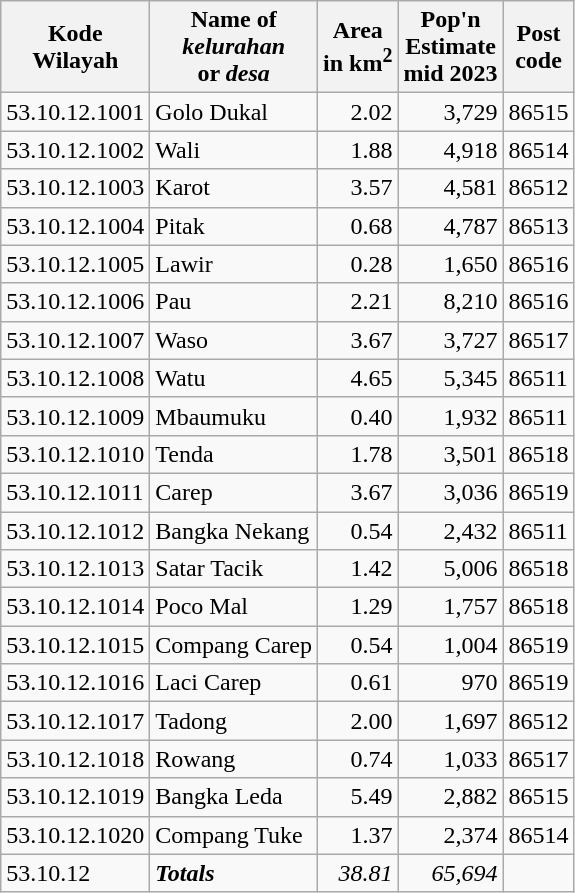<table class="sortable wikitable">
<tr>
<th>Kode<br>Wilayah</th>
<th>Name of <br><em>kelurahan</em> <br>or <em>desa</em></th>
<th>Area <br>in km<sup>2</sup></th>
<th>Pop'n<br>Estimate<br>mid 2023</th>
<th>Post<br>code</th>
</tr>
<tr>
<td>53.10.12.1001</td>
<td>Golo Dukal</td>
<td align="right">2.02</td>
<td align="right">3,729</td>
<td>86515</td>
</tr>
<tr>
<td>53.10.12.1002</td>
<td>Wali</td>
<td align="right">1.88</td>
<td align="right">4,918</td>
<td>86514</td>
</tr>
<tr>
<td>53.10.12.1003</td>
<td>Karot</td>
<td align="right">3.57</td>
<td align="right">4,581</td>
<td>86512</td>
</tr>
<tr>
<td>53.10.12.1004</td>
<td>Pitak</td>
<td align="right">0.68</td>
<td align="right">4,787</td>
<td>86513</td>
</tr>
<tr>
<td>53.10.12.1005</td>
<td>Lawir</td>
<td align="right">0.28</td>
<td align="right">1,650</td>
<td>86516</td>
</tr>
<tr>
<td>53.10.12.1006</td>
<td>Pau</td>
<td align="right">2.21</td>
<td align="right">8,210</td>
<td>86516</td>
</tr>
<tr>
<td>53.10.12.1007</td>
<td>Waso</td>
<td align="right">3.67</td>
<td align="right">3,727</td>
<td>86517</td>
</tr>
<tr>
<td>53.10.12.1008</td>
<td>Watu</td>
<td align="right">4.65</td>
<td align="right">5,345</td>
<td>86511</td>
</tr>
<tr>
<td>53.10.12.1009</td>
<td>Mbaumuku</td>
<td align="right">0.40</td>
<td align="right">1,932</td>
<td>86511</td>
</tr>
<tr>
<td>53.10.12.1010</td>
<td>Tenda</td>
<td align="right">1.78</td>
<td align="right">3,501</td>
<td>86518</td>
</tr>
<tr>
<td>53.10.12.1011</td>
<td>Carep</td>
<td align="right">3.67</td>
<td align="right">3,036</td>
<td>86519</td>
</tr>
<tr>
<td>53.10.12.1012</td>
<td>Bangka Nekang</td>
<td align="right">0.54</td>
<td align="right">2,432</td>
<td>86511</td>
</tr>
<tr>
<td>53.10.12.1013</td>
<td>Satar Tacik</td>
<td align="right">1.42</td>
<td align="right">5,006</td>
<td>86518</td>
</tr>
<tr>
<td>53.10.12.1014</td>
<td>Poco Mal</td>
<td align="right">1.29</td>
<td align="right">1,757</td>
<td>86518</td>
</tr>
<tr>
<td>53.10.12.1015</td>
<td>Compang Carep</td>
<td align="right">0.54</td>
<td align="right">1,004</td>
<td>86519</td>
</tr>
<tr>
<td>53.10.12.1016</td>
<td>Laci Carep</td>
<td align="right">0.61</td>
<td align="right">970</td>
<td>86519</td>
</tr>
<tr>
<td>53.10.12.1017</td>
<td>Tadong</td>
<td align="right">2.00</td>
<td align="right">1,697</td>
<td>86512</td>
</tr>
<tr>
<td>53.10.12.1018</td>
<td>Rowang</td>
<td align="right">0.74</td>
<td align="right">1,033</td>
<td>86517</td>
</tr>
<tr>
<td>53.10.12.1019</td>
<td>Bangka Leda</td>
<td align="right">5.49</td>
<td align="right">2,882</td>
<td>86515</td>
</tr>
<tr>
<td>53.10.12.1020</td>
<td>Compang Tuke</td>
<td align="right">1.37</td>
<td align="right">2,374</td>
<td>86514</td>
</tr>
<tr>
<td>53.10.12</td>
<td><strong><em>Totals</em></strong></td>
<td align="right"><em>38.81</em></td>
<td align="right"><em>65,694</em></td>
<td></td>
</tr>
</table>
